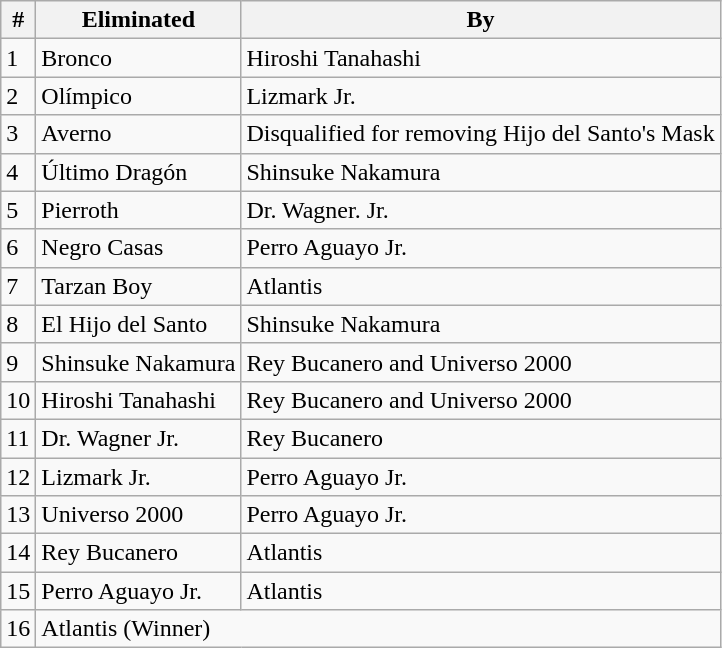<table class="wikitable sortable">
<tr>
<th>#</th>
<th>Eliminated</th>
<th>By</th>
</tr>
<tr>
<td>1</td>
<td>Bronco</td>
<td>Hiroshi Tanahashi</td>
</tr>
<tr>
<td>2</td>
<td>Olímpico</td>
<td>Lizmark Jr.</td>
</tr>
<tr>
<td>3</td>
<td>Averno</td>
<td>Disqualified for removing Hijo del Santo's Mask</td>
</tr>
<tr>
<td>4</td>
<td>Último Dragón</td>
<td>Shinsuke Nakamura</td>
</tr>
<tr>
<td>5</td>
<td>Pierroth</td>
<td>Dr. Wagner. Jr.</td>
</tr>
<tr>
<td>6</td>
<td>Negro Casas</td>
<td>Perro Aguayo Jr.</td>
</tr>
<tr>
<td>7</td>
<td>Tarzan Boy</td>
<td>Atlantis</td>
</tr>
<tr>
<td>8</td>
<td>El Hijo del Santo</td>
<td>Shinsuke Nakamura</td>
</tr>
<tr>
<td>9</td>
<td>Shinsuke Nakamura</td>
<td>Rey Bucanero and Universo 2000</td>
</tr>
<tr>
<td>10</td>
<td>Hiroshi Tanahashi</td>
<td>Rey Bucanero and Universo 2000</td>
</tr>
<tr>
<td>11</td>
<td>Dr. Wagner Jr.</td>
<td>Rey Bucanero</td>
</tr>
<tr>
<td>12</td>
<td>Lizmark Jr.</td>
<td>Perro Aguayo Jr.</td>
</tr>
<tr>
<td>13</td>
<td>Universo 2000</td>
<td>Perro Aguayo Jr.</td>
</tr>
<tr>
<td>14</td>
<td>Rey Bucanero</td>
<td>Atlantis</td>
</tr>
<tr>
<td>15</td>
<td>Perro Aguayo Jr.</td>
<td>Atlantis</td>
</tr>
<tr>
<td>16</td>
<td colspan=2>Atlantis (Winner)</td>
</tr>
</table>
